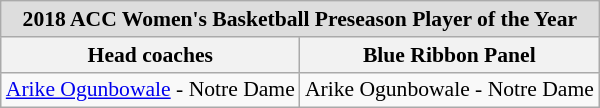<table class="wikitable" style="white-space:nowrap; font-size:90%;">
<tr>
<td colspan="2" style="text-align:center; background:#ddd;"><strong>2018 ACC Women's Basketball Preseason Player of the Year</strong></td>
</tr>
<tr>
<th>Head coaches</th>
<th>Blue Ribbon Panel</th>
</tr>
<tr>
<td><a href='#'>Arike Ogunbowale</a> - Notre Dame</td>
<td>Arike Ogunbowale - Notre Dame</td>
</tr>
</table>
